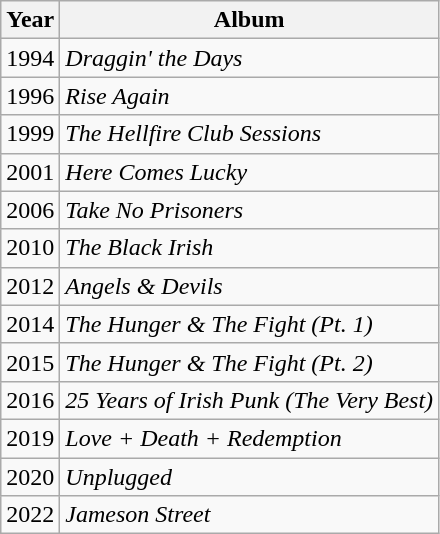<table class="wikitable">
<tr>
<th>Year</th>
<th>Album</th>
</tr>
<tr>
<td>1994</td>
<td><em>Draggin' the Days</em></td>
</tr>
<tr>
<td>1996</td>
<td><em>Rise Again</em></td>
</tr>
<tr>
<td>1999</td>
<td><em>The Hellfire Club Sessions</em></td>
</tr>
<tr>
<td>2001</td>
<td><em>Here Comes Lucky</em></td>
</tr>
<tr>
<td>2006</td>
<td><em>Take No Prisoners</em></td>
</tr>
<tr>
<td>2010</td>
<td><em>The Black Irish</em></td>
</tr>
<tr>
<td>2012</td>
<td><em>Angels & Devils</em></td>
</tr>
<tr>
<td>2014</td>
<td><em>The Hunger & The Fight (Pt. 1)</em></td>
</tr>
<tr>
<td>2015</td>
<td><em>The Hunger & The Fight (Pt. 2)</em></td>
</tr>
<tr>
<td>2016</td>
<td><em>25 Years of Irish Punk (The Very Best)</em></td>
</tr>
<tr>
<td>2019</td>
<td><em>Love + Death + Redemption</em></td>
</tr>
<tr>
<td>2020</td>
<td><em>Unplugged</em></td>
</tr>
<tr>
<td>2022</td>
<td><em>Jameson Street</em></td>
</tr>
</table>
